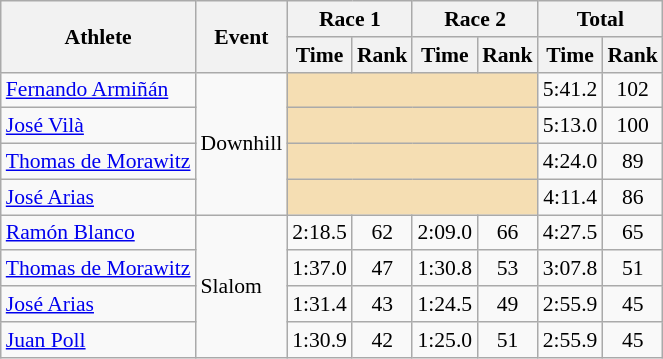<table class="wikitable" style="font-size:90%">
<tr>
<th rowspan="2">Athlete</th>
<th rowspan="2">Event</th>
<th colspan="2">Race 1</th>
<th colspan="2">Race 2</th>
<th colspan="2">Total</th>
</tr>
<tr>
<th>Time</th>
<th>Rank</th>
<th>Time</th>
<th>Rank</th>
<th>Time</th>
<th>Rank</th>
</tr>
<tr>
<td><a href='#'>Fernando Armiñán</a></td>
<td rowspan="4">Downhill</td>
<td colspan="4" bgcolor="wheat"></td>
<td align="center">5:41.2</td>
<td align="center">102</td>
</tr>
<tr>
<td><a href='#'>José Vilà</a></td>
<td colspan="4" bgcolor="wheat"></td>
<td align="center">5:13.0</td>
<td align="center">100</td>
</tr>
<tr>
<td><a href='#'>Thomas de Morawitz</a></td>
<td colspan="4" bgcolor="wheat"></td>
<td align="center">4:24.0</td>
<td align="center">89</td>
</tr>
<tr>
<td><a href='#'>José Arias</a></td>
<td colspan="4" bgcolor="wheat"></td>
<td align="center">4:11.4</td>
<td align="center">86</td>
</tr>
<tr>
<td><a href='#'>Ramón Blanco</a></td>
<td rowspan="4">Slalom</td>
<td align="center">2:18.5</td>
<td align="center">62</td>
<td align="center">2:09.0</td>
<td align="center">66</td>
<td align="center">4:27.5</td>
<td align="center">65</td>
</tr>
<tr>
<td><a href='#'>Thomas de Morawitz</a></td>
<td align="center">1:37.0</td>
<td align="center">47</td>
<td align="center">1:30.8</td>
<td align="center">53</td>
<td align="center">3:07.8</td>
<td align="center">51</td>
</tr>
<tr>
<td><a href='#'>José Arias</a></td>
<td align="center">1:31.4</td>
<td align="center">43</td>
<td align="center">1:24.5</td>
<td align="center">49</td>
<td align="center">2:55.9</td>
<td align="center">45</td>
</tr>
<tr>
<td><a href='#'>Juan Poll</a></td>
<td align="center">1:30.9</td>
<td align="center">42</td>
<td align="center">1:25.0</td>
<td align="center">51</td>
<td align="center">2:55.9</td>
<td align="center">45</td>
</tr>
</table>
